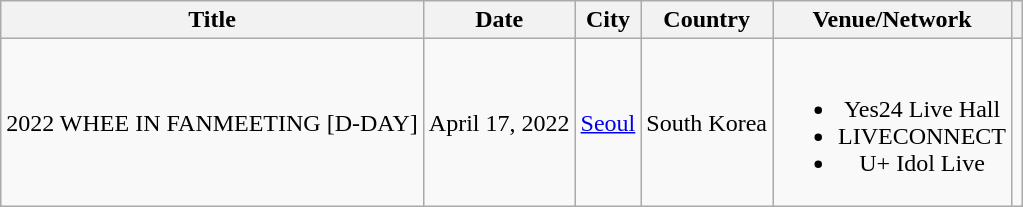<table class="wikitable" style="text-align:center">
<tr>
<th scope="col">Title</th>
<th>Date</th>
<th>City</th>
<th>Country</th>
<th>Venue/Network</th>
<th></th>
</tr>
<tr>
<td>2022 WHEE IN FANMEETING [D-DAY]</td>
<td>April 17, 2022</td>
<td><a href='#'>Seoul</a></td>
<td>South Korea</td>
<td><br><ul><li>Yes24 Live Hall</li><li>LIVECONNECT</li><li>U+ Idol Live</li></ul></td>
<td></td>
</tr>
</table>
